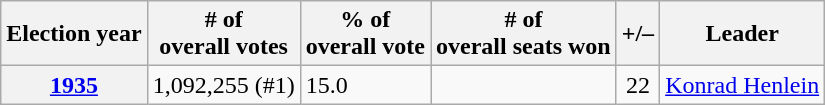<table class=wikitable>
<tr>
<th>Election year</th>
<th># of<br>overall votes</th>
<th>% of<br>overall vote</th>
<th># of<br>overall seats won</th>
<th>+/–</th>
<th>Leader</th>
</tr>
<tr>
<th><a href='#'>1935</a></th>
<td>1,092,255 (#1)</td>
<td>15.0</td>
<td></td>
<td style="text-align: center"> 22</td>
<td style="text-align: center"><a href='#'>Konrad Henlein</a></td>
</tr>
</table>
